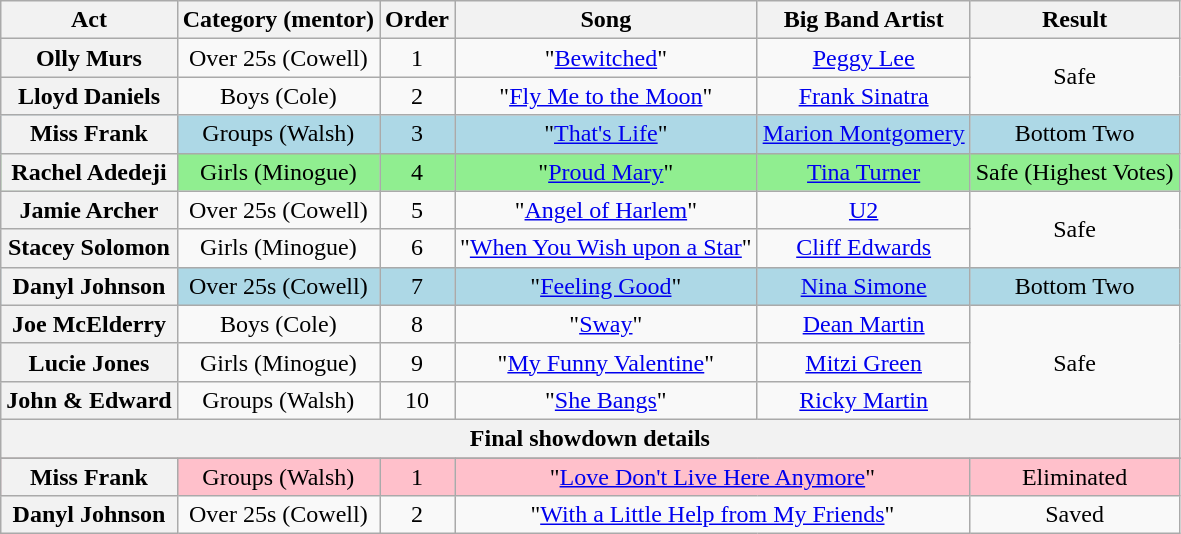<table class="wikitable plainrowheaders" style="text-align:center;">
<tr>
<th scope="col">Act</th>
<th scope="col">Category (mentor)</th>
<th scope="col">Order</th>
<th scope="col">Song</th>
<th scope="col">Big Band Artist</th>
<th scope="col">Result</th>
</tr>
<tr>
<th scope="row">Olly Murs</th>
<td>Over 25s (Cowell)</td>
<td>1</td>
<td>"<a href='#'>Bewitched</a>"</td>
<td><a href='#'>Peggy Lee</a></td>
<td rowspan=2>Safe</td>
</tr>
<tr>
<th scope="row">Lloyd Daniels</th>
<td>Boys (Cole)</td>
<td>2</td>
<td>"<a href='#'>Fly Me to the Moon</a>"</td>
<td><a href='#'>Frank Sinatra</a></td>
</tr>
<tr style="background: lightblue">
<th scope="row">Miss Frank</th>
<td>Groups (Walsh)</td>
<td>3</td>
<td>"<a href='#'>That's Life</a>"</td>
<td><a href='#'>Marion Montgomery</a></td>
<td>Bottom Two</td>
</tr>
<tr style="background:lightgreen;">
<th scope="row">Rachel Adedeji</th>
<td>Girls (Minogue)</td>
<td>4</td>
<td>"<a href='#'>Proud Mary</a>"</td>
<td><a href='#'>Tina Turner</a></td>
<td>Safe (Highest Votes)</td>
</tr>
<tr>
<th scope="row">Jamie Archer</th>
<td>Over 25s (Cowell)</td>
<td>5</td>
<td>"<a href='#'>Angel of Harlem</a>"</td>
<td><a href='#'>U2</a></td>
<td rowspan=2>Safe</td>
</tr>
<tr>
<th scope="row">Stacey Solomon</th>
<td>Girls (Minogue)</td>
<td>6</td>
<td>"<a href='#'>When You Wish upon a Star</a>"</td>
<td><a href='#'>Cliff Edwards</a></td>
</tr>
<tr style="background: lightblue">
<th scope="row">Danyl Johnson</th>
<td>Over 25s (Cowell)</td>
<td>7</td>
<td>"<a href='#'>Feeling Good</a>"</td>
<td><a href='#'>Nina Simone</a></td>
<td>Bottom Two</td>
</tr>
<tr>
<th scope="row">Joe McElderry</th>
<td>Boys (Cole)</td>
<td>8</td>
<td>"<a href='#'>Sway</a>"</td>
<td><a href='#'>Dean Martin</a></td>
<td rowspan=3>Safe</td>
</tr>
<tr>
<th scope="row">Lucie Jones</th>
<td>Girls (Minogue)</td>
<td>9</td>
<td>"<a href='#'>My Funny Valentine</a>"</td>
<td><a href='#'>Mitzi Green</a></td>
</tr>
<tr>
<th scope="row">John & Edward</th>
<td>Groups (Walsh)</td>
<td>10</td>
<td>"<a href='#'>She Bangs</a>"</td>
<td><a href='#'>Ricky Martin</a></td>
</tr>
<tr>
<th colspan=6>Final showdown details</th>
</tr>
<tr>
</tr>
<tr style="background: pink">
<th scope="row">Miss Frank</th>
<td>Groups (Walsh)</td>
<td>1</td>
<td colspan=2>"<a href='#'>Love Don't Live Here Anymore</a>"</td>
<td>Eliminated</td>
</tr>
<tr>
<th scope="row">Danyl Johnson</th>
<td>Over 25s (Cowell)</td>
<td>2</td>
<td colspan=2>"<a href='#'>With a Little Help from My Friends</a>"</td>
<td>Saved</td>
</tr>
</table>
